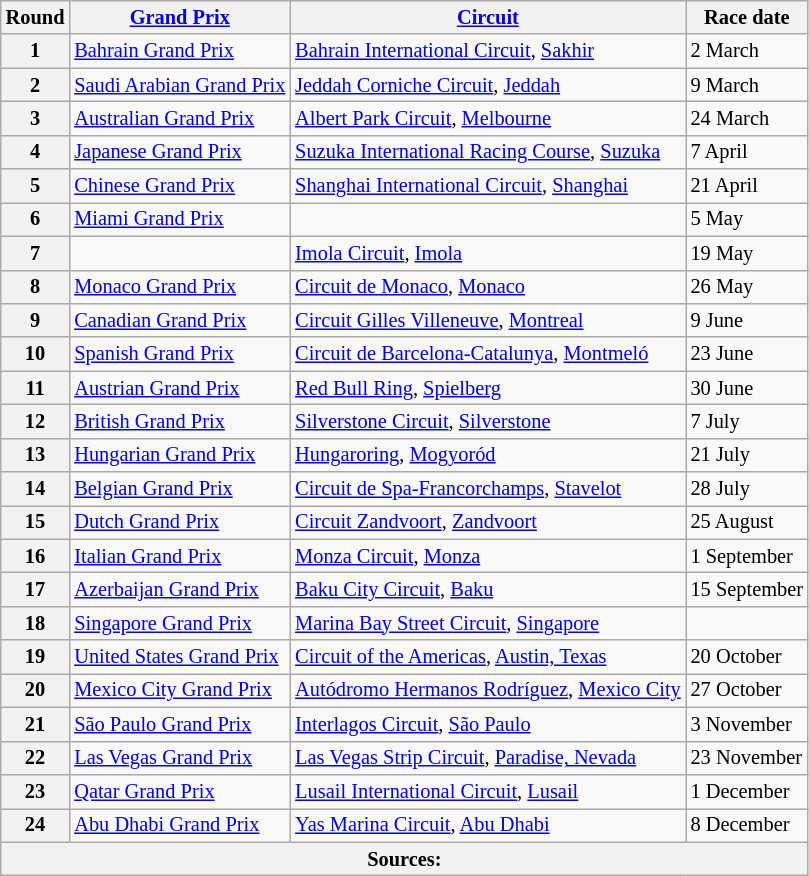<table class="sortable wikitable" style="font-size: 85%;">
<tr>
<th data-sort-type="number">Round</th>
<th><a href='#'>Grand Prix</a></th>
<th><a href='#'>Circuit</a></th>
<th class="unsortable">Race date</th>
</tr>
<tr>
<th>1</th>
<td><a href='#'>Bahrain Grand Prix</a></td>
<td> <a href='#'>Bahrain International Circuit</a>, <a href='#'>Sakhir</a></td>
<td>2 March</td>
</tr>
<tr>
<th>2</th>
<td><a href='#'>Saudi Arabian Grand Prix</a></td>
<td> <a href='#'>Jeddah Corniche Circuit</a>, <a href='#'>Jeddah</a></td>
<td>9 March</td>
</tr>
<tr>
<th>3</th>
<td><a href='#'>Australian Grand Prix</a></td>
<td> <a href='#'>Albert Park Circuit</a>, <a href='#'>Melbourne</a></td>
<td>24 March</td>
</tr>
<tr>
<th>4</th>
<td><a href='#'>Japanese Grand Prix</a></td>
<td> <a href='#'>Suzuka International Racing Course</a>, <a href='#'>Suzuka</a></td>
<td>7 April</td>
</tr>
<tr>
<th>5</th>
<td><a href='#'>Chinese Grand Prix</a></td>
<td> <a href='#'>Shanghai International Circuit</a>, <a href='#'>Shanghai</a></td>
<td>21 April</td>
</tr>
<tr>
<th>6</th>
<td><a href='#'>Miami Grand Prix</a></td>
<td></td>
<td>5 May</td>
</tr>
<tr>
<th>7</th>
<td></td>
<td> <a href='#'>Imola Circuit</a>, <a href='#'>Imola</a></td>
<td>19 May</td>
</tr>
<tr>
<th>8</th>
<td><a href='#'>Monaco Grand Prix</a></td>
<td> <a href='#'>Circuit de Monaco</a>, <a href='#'>Monaco</a></td>
<td>26 May</td>
</tr>
<tr>
<th>9</th>
<td><a href='#'>Canadian Grand Prix</a></td>
<td> <a href='#'>Circuit Gilles Villeneuve</a>, <a href='#'>Montreal</a></td>
<td>9 June</td>
</tr>
<tr>
<th>10</th>
<td><a href='#'>Spanish Grand Prix</a></td>
<td> <a href='#'>Circuit de Barcelona-Catalunya</a>, <a href='#'>Montmeló</a></td>
<td>23 June</td>
</tr>
<tr>
<th>11</th>
<td><a href='#'>Austrian Grand Prix</a></td>
<td> <a href='#'>Red Bull Ring</a>, <a href='#'>Spielberg</a></td>
<td>30 June</td>
</tr>
<tr>
<th>12</th>
<td><a href='#'>British Grand Prix</a></td>
<td> <a href='#'>Silverstone Circuit</a>, <a href='#'>Silverstone</a></td>
<td>7 July</td>
</tr>
<tr>
<th>13</th>
<td><a href='#'>Hungarian Grand Prix</a></td>
<td> <a href='#'>Hungaroring</a>, <a href='#'>Mogyoród</a></td>
<td>21 July</td>
</tr>
<tr>
<th>14</th>
<td><a href='#'>Belgian Grand Prix</a></td>
<td> <a href='#'>Circuit de Spa-Francorchamps</a>, <a href='#'>Stavelot</a></td>
<td>28 July</td>
</tr>
<tr>
<th>15</th>
<td><a href='#'>Dutch Grand Prix</a></td>
<td> <a href='#'>Circuit Zandvoort</a>, <a href='#'>Zandvoort</a></td>
<td>25 August</td>
</tr>
<tr>
<th>16</th>
<td><a href='#'>Italian Grand Prix</a></td>
<td> <a href='#'>Monza Circuit</a>, <a href='#'>Monza</a></td>
<td>1 September</td>
</tr>
<tr>
<th>17</th>
<td><a href='#'>Azerbaijan Grand Prix</a></td>
<td> <a href='#'>Baku City Circuit</a>, <a href='#'>Baku</a></td>
<td>15 September</td>
</tr>
<tr>
<th>18</th>
<td><a href='#'>Singapore Grand Prix</a></td>
<td> <a href='#'>Marina Bay Street Circuit</a>, <a href='#'>Singapore</a></td>
<td></td>
</tr>
<tr>
<th>19</th>
<td><a href='#'>United States Grand Prix</a></td>
<td> <a href='#'>Circuit of the Americas</a>, <a href='#'>Austin, Texas</a></td>
<td>20 October</td>
</tr>
<tr>
<th>20</th>
<td><a href='#'>Mexico City Grand Prix</a></td>
<td> <a href='#'>Autódromo Hermanos Rodríguez</a>, <a href='#'>Mexico City</a></td>
<td>27 October</td>
</tr>
<tr>
<th>21</th>
<td><a href='#'>São Paulo Grand Prix</a></td>
<td> <a href='#'>Interlagos Circuit</a>, <a href='#'>São Paulo</a></td>
<td>3 November</td>
</tr>
<tr>
<th>22</th>
<td><a href='#'>Las Vegas Grand Prix</a></td>
<td> <a href='#'>Las Vegas Strip Circuit</a>, <a href='#'>Paradise, Nevada</a></td>
<td>23 November</td>
</tr>
<tr>
<th>23</th>
<td><a href='#'>Qatar Grand Prix</a></td>
<td> <a href='#'>Lusail International Circuit</a>, <a href='#'>Lusail</a></td>
<td>1 December</td>
</tr>
<tr>
<th>24</th>
<td><a href='#'>Abu Dhabi Grand Prix</a></td>
<td> <a href='#'>Yas Marina Circuit</a>, <a href='#'>Abu Dhabi</a></td>
<td>8 December</td>
</tr>
<tr class="sortbottom">
<th colspan="4" align="bottom">Sources:</th>
</tr>
</table>
